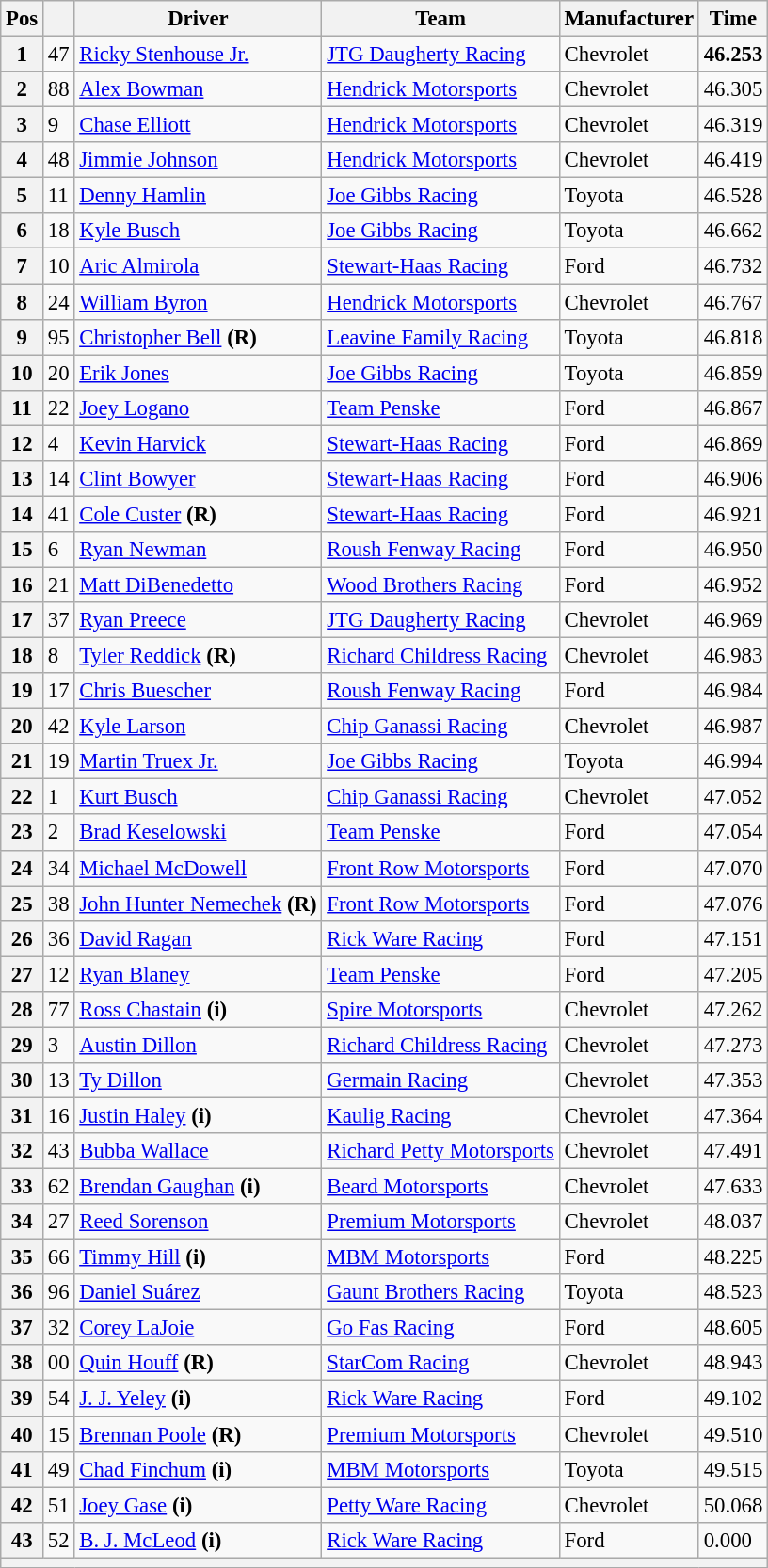<table class="wikitable" style="font-size:95%">
<tr>
<th>Pos</th>
<th></th>
<th>Driver</th>
<th>Team</th>
<th>Manufacturer</th>
<th>Time</th>
</tr>
<tr>
<th>1</th>
<td>47</td>
<td><a href='#'>Ricky Stenhouse Jr.</a></td>
<td><a href='#'>JTG Daugherty Racing</a></td>
<td>Chevrolet</td>
<td><strong>46.253</strong></td>
</tr>
<tr>
<th>2</th>
<td>88</td>
<td><a href='#'>Alex Bowman</a></td>
<td><a href='#'>Hendrick Motorsports</a></td>
<td>Chevrolet</td>
<td>46.305</td>
</tr>
<tr>
<th>3</th>
<td>9</td>
<td><a href='#'>Chase Elliott</a></td>
<td><a href='#'>Hendrick Motorsports</a></td>
<td>Chevrolet</td>
<td>46.319</td>
</tr>
<tr>
<th>4</th>
<td>48</td>
<td><a href='#'>Jimmie Johnson</a></td>
<td><a href='#'>Hendrick Motorsports</a></td>
<td>Chevrolet</td>
<td>46.419</td>
</tr>
<tr>
<th>5</th>
<td>11</td>
<td><a href='#'>Denny Hamlin</a></td>
<td><a href='#'>Joe Gibbs Racing</a></td>
<td>Toyota</td>
<td>46.528</td>
</tr>
<tr>
<th>6</th>
<td>18</td>
<td><a href='#'>Kyle Busch</a></td>
<td><a href='#'>Joe Gibbs Racing</a></td>
<td>Toyota</td>
<td>46.662</td>
</tr>
<tr>
<th>7</th>
<td>10</td>
<td><a href='#'>Aric Almirola</a></td>
<td><a href='#'>Stewart-Haas Racing</a></td>
<td>Ford</td>
<td>46.732</td>
</tr>
<tr>
<th>8</th>
<td>24</td>
<td><a href='#'>William Byron</a></td>
<td><a href='#'>Hendrick Motorsports</a></td>
<td>Chevrolet</td>
<td>46.767</td>
</tr>
<tr>
<th>9</th>
<td>95</td>
<td><a href='#'>Christopher Bell</a> <strong>(R)</strong></td>
<td><a href='#'>Leavine Family Racing</a></td>
<td>Toyota</td>
<td>46.818</td>
</tr>
<tr>
<th>10</th>
<td>20</td>
<td><a href='#'>Erik Jones</a></td>
<td><a href='#'>Joe Gibbs Racing</a></td>
<td>Toyota</td>
<td>46.859</td>
</tr>
<tr>
<th>11</th>
<td>22</td>
<td><a href='#'>Joey Logano</a></td>
<td><a href='#'>Team Penske</a></td>
<td>Ford</td>
<td>46.867</td>
</tr>
<tr>
<th>12</th>
<td>4</td>
<td><a href='#'>Kevin Harvick</a></td>
<td><a href='#'>Stewart-Haas Racing</a></td>
<td>Ford</td>
<td>46.869</td>
</tr>
<tr>
<th>13</th>
<td>14</td>
<td><a href='#'>Clint Bowyer</a></td>
<td><a href='#'>Stewart-Haas Racing</a></td>
<td>Ford</td>
<td>46.906</td>
</tr>
<tr>
<th>14</th>
<td>41</td>
<td><a href='#'>Cole Custer</a> <strong>(R)</strong></td>
<td><a href='#'>Stewart-Haas Racing</a></td>
<td>Ford</td>
<td>46.921</td>
</tr>
<tr>
<th>15</th>
<td>6</td>
<td><a href='#'>Ryan Newman</a></td>
<td><a href='#'>Roush Fenway Racing</a></td>
<td>Ford</td>
<td>46.950</td>
</tr>
<tr>
<th>16</th>
<td>21</td>
<td><a href='#'>Matt DiBenedetto</a></td>
<td><a href='#'>Wood Brothers Racing</a></td>
<td>Ford</td>
<td>46.952</td>
</tr>
<tr>
<th>17</th>
<td>37</td>
<td><a href='#'>Ryan Preece</a></td>
<td><a href='#'>JTG Daugherty Racing</a></td>
<td>Chevrolet</td>
<td>46.969</td>
</tr>
<tr>
<th>18</th>
<td>8</td>
<td><a href='#'>Tyler Reddick</a> <strong>(R)</strong></td>
<td><a href='#'>Richard Childress Racing</a></td>
<td>Chevrolet</td>
<td>46.983</td>
</tr>
<tr>
<th>19</th>
<td>17</td>
<td><a href='#'>Chris Buescher</a></td>
<td><a href='#'>Roush Fenway Racing</a></td>
<td>Ford</td>
<td>46.984</td>
</tr>
<tr>
<th>20</th>
<td>42</td>
<td><a href='#'>Kyle Larson</a></td>
<td><a href='#'>Chip Ganassi Racing</a></td>
<td>Chevrolet</td>
<td>46.987</td>
</tr>
<tr>
<th>21</th>
<td>19</td>
<td><a href='#'>Martin Truex Jr.</a></td>
<td><a href='#'>Joe Gibbs Racing</a></td>
<td>Toyota</td>
<td>46.994</td>
</tr>
<tr>
<th>22</th>
<td>1</td>
<td><a href='#'>Kurt Busch</a></td>
<td><a href='#'>Chip Ganassi Racing</a></td>
<td>Chevrolet</td>
<td>47.052</td>
</tr>
<tr>
<th>23</th>
<td>2</td>
<td><a href='#'>Brad Keselowski</a></td>
<td><a href='#'>Team Penske</a></td>
<td>Ford</td>
<td>47.054</td>
</tr>
<tr>
<th>24</th>
<td>34</td>
<td><a href='#'>Michael McDowell</a></td>
<td><a href='#'>Front Row Motorsports</a></td>
<td>Ford</td>
<td>47.070</td>
</tr>
<tr>
<th>25</th>
<td>38</td>
<td><a href='#'>John Hunter Nemechek</a> <strong>(R)</strong></td>
<td><a href='#'>Front Row Motorsports</a></td>
<td>Ford</td>
<td>47.076</td>
</tr>
<tr>
<th>26</th>
<td>36</td>
<td><a href='#'>David Ragan</a></td>
<td><a href='#'>Rick Ware Racing</a></td>
<td>Ford</td>
<td>47.151</td>
</tr>
<tr>
<th>27</th>
<td>12</td>
<td><a href='#'>Ryan Blaney</a></td>
<td><a href='#'>Team Penske</a></td>
<td>Ford</td>
<td>47.205</td>
</tr>
<tr>
<th>28</th>
<td>77</td>
<td><a href='#'>Ross Chastain</a> <strong>(i)</strong></td>
<td><a href='#'>Spire Motorsports</a></td>
<td>Chevrolet</td>
<td>47.262</td>
</tr>
<tr>
<th>29</th>
<td>3</td>
<td><a href='#'>Austin Dillon</a></td>
<td><a href='#'>Richard Childress Racing</a></td>
<td>Chevrolet</td>
<td>47.273</td>
</tr>
<tr>
<th>30</th>
<td>13</td>
<td><a href='#'>Ty Dillon</a></td>
<td><a href='#'>Germain Racing</a></td>
<td>Chevrolet</td>
<td>47.353</td>
</tr>
<tr>
<th>31</th>
<td>16</td>
<td><a href='#'>Justin Haley</a> <strong>(i)</strong></td>
<td><a href='#'>Kaulig Racing</a></td>
<td>Chevrolet</td>
<td>47.364</td>
</tr>
<tr>
<th>32</th>
<td>43</td>
<td><a href='#'>Bubba Wallace</a></td>
<td><a href='#'>Richard Petty Motorsports</a></td>
<td>Chevrolet</td>
<td>47.491</td>
</tr>
<tr>
<th>33</th>
<td>62</td>
<td><a href='#'>Brendan Gaughan</a> <strong>(i)</strong></td>
<td><a href='#'>Beard Motorsports</a></td>
<td>Chevrolet</td>
<td>47.633</td>
</tr>
<tr>
<th>34</th>
<td>27</td>
<td><a href='#'>Reed Sorenson</a></td>
<td><a href='#'>Premium Motorsports</a></td>
<td>Chevrolet</td>
<td>48.037</td>
</tr>
<tr>
<th>35</th>
<td>66</td>
<td><a href='#'>Timmy Hill</a> <strong>(i)</strong></td>
<td><a href='#'>MBM Motorsports</a></td>
<td>Ford</td>
<td>48.225</td>
</tr>
<tr>
<th>36</th>
<td>96</td>
<td><a href='#'>Daniel Suárez</a></td>
<td><a href='#'>Gaunt Brothers Racing</a></td>
<td>Toyota</td>
<td>48.523</td>
</tr>
<tr>
<th>37</th>
<td>32</td>
<td><a href='#'>Corey LaJoie</a></td>
<td><a href='#'>Go Fas Racing</a></td>
<td>Ford</td>
<td>48.605</td>
</tr>
<tr>
<th>38</th>
<td>00</td>
<td><a href='#'>Quin Houff</a> <strong>(R)</strong></td>
<td><a href='#'>StarCom Racing</a></td>
<td>Chevrolet</td>
<td>48.943</td>
</tr>
<tr>
<th>39</th>
<td>54</td>
<td><a href='#'>J. J. Yeley</a> <strong>(i)</strong></td>
<td><a href='#'>Rick Ware Racing</a></td>
<td>Ford</td>
<td>49.102</td>
</tr>
<tr>
<th>40</th>
<td>15</td>
<td><a href='#'>Brennan Poole</a> <strong>(R)</strong></td>
<td><a href='#'>Premium Motorsports</a></td>
<td>Chevrolet</td>
<td>49.510</td>
</tr>
<tr>
<th>41</th>
<td>49</td>
<td><a href='#'>Chad Finchum</a> <strong>(i)</strong></td>
<td><a href='#'>MBM Motorsports</a></td>
<td>Toyota</td>
<td>49.515</td>
</tr>
<tr>
<th>42</th>
<td>51</td>
<td><a href='#'>Joey Gase</a> <strong>(i)</strong></td>
<td><a href='#'>Petty Ware Racing</a></td>
<td>Chevrolet</td>
<td>50.068</td>
</tr>
<tr>
<th>43</th>
<td>52</td>
<td><a href='#'>B. J. McLeod</a> <strong>(i)</strong></td>
<td><a href='#'>Rick Ware Racing</a></td>
<td>Ford</td>
<td>0.000</td>
</tr>
<tr>
<th colspan="6"></th>
</tr>
</table>
